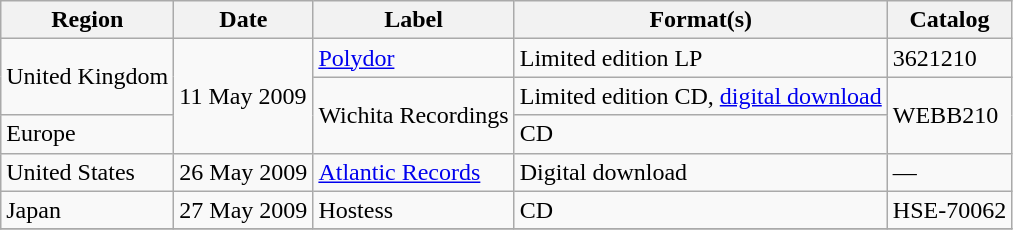<table class="wikitable">
<tr>
<th>Region</th>
<th>Date</th>
<th>Label</th>
<th>Format(s)</th>
<th>Catalog</th>
</tr>
<tr>
<td rowspan="2">United Kingdom</td>
<td rowspan="3">11 May 2009</td>
<td><a href='#'>Polydor</a></td>
<td>Limited edition LP</td>
<td>3621210</td>
</tr>
<tr>
<td rowspan="2">Wichita Recordings</td>
<td>Limited edition CD, <a href='#'>digital download</a></td>
<td rowspan="2">WEBB210</td>
</tr>
<tr>
<td>Europe</td>
<td>CD</td>
</tr>
<tr>
<td>United States</td>
<td>26 May 2009</td>
<td><a href='#'>Atlantic Records</a></td>
<td>Digital download</td>
<td>—</td>
</tr>
<tr>
<td>Japan</td>
<td>27 May 2009</td>
<td>Hostess</td>
<td>CD</td>
<td>HSE-70062</td>
</tr>
<tr>
</tr>
</table>
